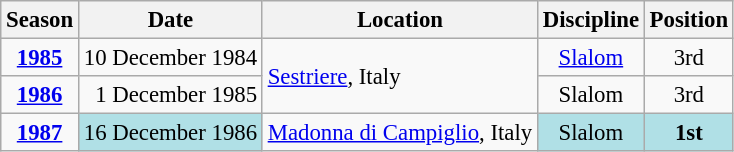<table class="wikitable" style="font-size:95%;">
<tr>
<th>Season</th>
<th>Date</th>
<th>Location</th>
<th>Discipline</th>
<th>Position</th>
</tr>
<tr>
<td align=center><strong><a href='#'>1985</a></strong></td>
<td align=right>10 December 1984</td>
<td rowspan=2> <a href='#'>Sestriere</a>, Italy</td>
<td align=center><a href='#'>Slalom</a></td>
<td align=center>3rd</td>
</tr>
<tr>
<td align=center><strong><a href='#'>1986</a></strong></td>
<td align=right>1 December 1985</td>
<td align=center>Slalom</td>
<td align=center>3rd</td>
</tr>
<tr>
<td align=center><strong><a href='#'>1987</a></strong></td>
<td align=right bgcolor="#BOEOE6">16 December 1986</td>
<td> <a href='#'>Madonna di Campiglio</a>, Italy</td>
<td align=center bgcolor="#BOEOE6">Slalom</td>
<td align=center bgcolor="#BOEOE6"><strong>1st</strong></td>
</tr>
</table>
